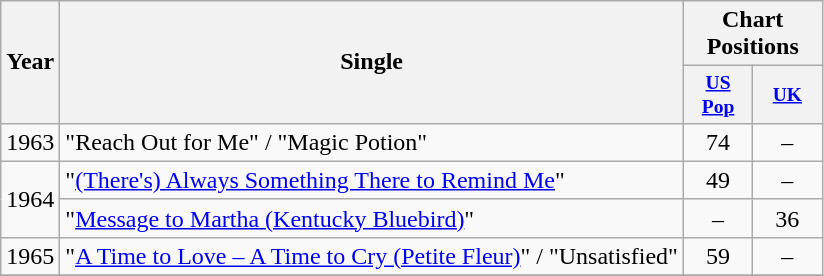<table class="wikitable" style="text-align:center;">
<tr>
<th rowspan="2">Year</th>
<th rowspan="2">Single</th>
<th colspan="2">Chart Positions</th>
</tr>
<tr style="font-size:small;">
<th width="40"><a href='#'>US Pop</a></th>
<th width="40"><a href='#'>UK</a></th>
</tr>
<tr>
<td rowspan="1">1963</td>
<td align="left">"Reach Out for Me" / "Magic Potion"</td>
<td>74</td>
<td>–</td>
</tr>
<tr>
<td rowspan="2">1964</td>
<td align="left">"<a href='#'>(There's) Always Something There to Remind Me</a>"</td>
<td>49</td>
<td>–</td>
</tr>
<tr>
<td align="left">"<a href='#'>Message to Martha (Kentucky Bluebird)</a>"</td>
<td>–</td>
<td>36</td>
</tr>
<tr>
<td rowspan="1">1965</td>
<td align="left">"<a href='#'>A Time to Love – A Time to Cry (Petite Fleur)</a>" / "Unsatisfied"</td>
<td>59</td>
<td>–</td>
</tr>
<tr>
</tr>
</table>
